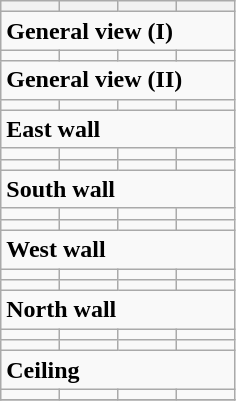<table class="wikitable" style="text-align:centre">
<tr>
<th width="20%"></th>
<th width="20%"></th>
<th width="20%"></th>
<th width="20%"></th>
</tr>
<tr>
<td colspan="4"><strong>General view (I)</strong></td>
</tr>
<tr>
<td></td>
<td></td>
<td></td>
<td></td>
</tr>
<tr>
<td colspan="4"><strong>General view (II)</strong></td>
</tr>
<tr>
<td></td>
<td></td>
<td></td>
<td></td>
</tr>
<tr>
<td colspan="4"><strong>East wall</strong></td>
</tr>
<tr>
<td></td>
<td></td>
<td></td>
<td></td>
</tr>
<tr>
<td><em></em></td>
<td><em></em></td>
<td><em></em></td>
<td><em></em></td>
</tr>
<tr>
<td colspan="4"><strong>South wall</strong></td>
</tr>
<tr>
<td></td>
<td></td>
<td></td>
<td></td>
</tr>
<tr>
<td><em></em></td>
<td><em></em></td>
<td><em></em></td>
<td><em></em></td>
</tr>
<tr>
<td colspan="4"><strong>West wall</strong></td>
</tr>
<tr>
<td></td>
<td></td>
<td></td>
<td></td>
</tr>
<tr>
<td><em></em></td>
<td><em></em></td>
<td><em></em></td>
<td><em></em></td>
</tr>
<tr>
<td colspan="4"><strong>North wall</strong></td>
</tr>
<tr>
<td></td>
<td></td>
<td></td>
<td></td>
</tr>
<tr>
<td><em></em></td>
<td><em></em></td>
<td><em></em></td>
<td><em></em></td>
</tr>
<tr>
<td colspan="4"><strong>Ceiling</strong></td>
</tr>
<tr>
<td></td>
<td></td>
<td></td>
<td></td>
</tr>
<tr>
</tr>
</table>
